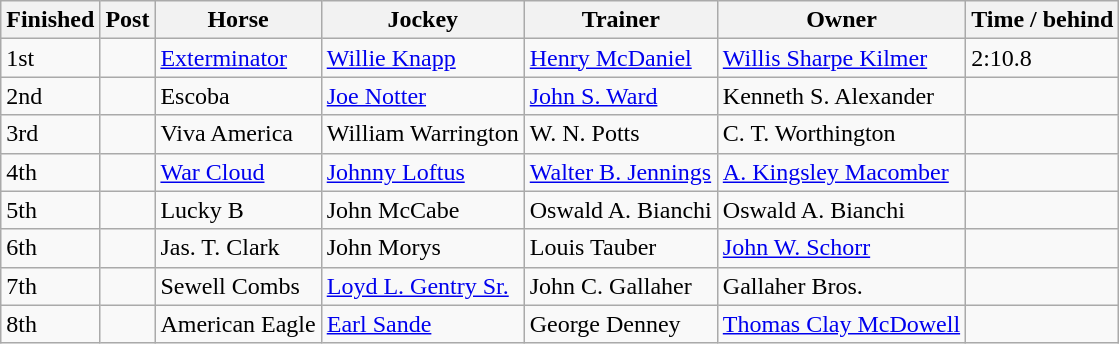<table class="wikitable">
<tr>
<th>Finished</th>
<th>Post</th>
<th>Horse</th>
<th>Jockey</th>
<th>Trainer</th>
<th>Owner</th>
<th>Time / behind</th>
</tr>
<tr>
<td>1st</td>
<td></td>
<td><a href='#'>Exterminator</a></td>
<td><a href='#'>Willie Knapp</a></td>
<td><a href='#'>Henry McDaniel</a></td>
<td><a href='#'>Willis Sharpe Kilmer</a></td>
<td>2:10.8</td>
</tr>
<tr>
<td>2nd</td>
<td></td>
<td>Escoba</td>
<td><a href='#'>Joe Notter</a></td>
<td><a href='#'>John S. Ward</a></td>
<td>Kenneth S. Alexander</td>
<td></td>
</tr>
<tr>
<td>3rd</td>
<td></td>
<td>Viva America</td>
<td>William Warrington</td>
<td>W. N. Potts</td>
<td>C. T. Worthington</td>
<td></td>
</tr>
<tr>
<td>4th</td>
<td></td>
<td><a href='#'>War Cloud</a></td>
<td><a href='#'>Johnny Loftus</a></td>
<td><a href='#'>Walter B. Jennings</a></td>
<td><a href='#'>A. Kingsley Macomber</a></td>
<td></td>
</tr>
<tr>
<td>5th</td>
<td></td>
<td>Lucky B</td>
<td>John McCabe</td>
<td>Oswald A. Bianchi</td>
<td>Oswald A. Bianchi</td>
<td></td>
</tr>
<tr>
<td>6th</td>
<td></td>
<td>Jas. T. Clark</td>
<td>John Morys</td>
<td>Louis Tauber</td>
<td><a href='#'>John W. Schorr</a></td>
<td></td>
</tr>
<tr>
<td>7th</td>
<td></td>
<td>Sewell Combs</td>
<td><a href='#'>Loyd L. Gentry Sr.</a></td>
<td>John C. Gallaher</td>
<td>Gallaher Bros.</td>
<td></td>
</tr>
<tr>
<td>8th</td>
<td></td>
<td>American Eagle</td>
<td><a href='#'>Earl Sande</a></td>
<td>George Denney</td>
<td><a href='#'>Thomas Clay McDowell</a></td>
<td></td>
</tr>
</table>
